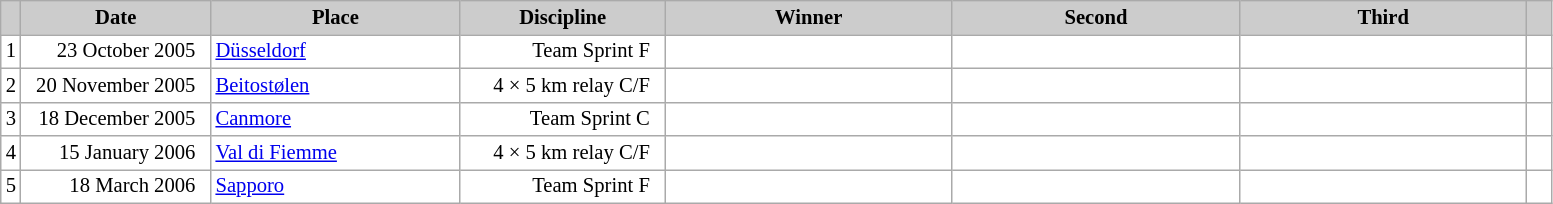<table class="wikitable plainrowheaders" style="background:#fff; font-size:86%; line-height:16px; border:grey solid 1px; border-collapse:collapse;">
<tr style="background:#ccc; text-align:center;">
<th scope="col" style="background:#ccc; width=20 px;"></th>
<th scope="col" style="background:#ccc; width:120px;">Date</th>
<th scope="col" style="background:#ccc; width:160px;">Place</th>
<th scope="col" style="background:#ccc; width:130px;">Discipline</th>
<th scope="col" style="background:#ccc; width:185px;">Winner</th>
<th scope="col" style="background:#ccc; width:185px;">Second</th>
<th scope="col" style="background:#ccc; width:185px;">Third</th>
<th scope="col" style="background:#ccc; width:10px;"></th>
</tr>
<tr>
<td align=center>1</td>
<td align=right>23 October 2005  </td>
<td> <a href='#'>Düsseldorf</a></td>
<td align=right>Team Sprint F  </td>
<td></td>
<td></td>
<td></td>
<td></td>
</tr>
<tr>
<td align=center>2</td>
<td align=right>20 November 2005  </td>
<td> <a href='#'>Beitostølen</a></td>
<td align=right>4 × 5 km relay C/F  </td>
<td></td>
<td></td>
<td></td>
<td></td>
</tr>
<tr>
<td align=center>3</td>
<td align=right>18 December 2005  </td>
<td> <a href='#'>Canmore</a></td>
<td align=right>Team Sprint C  </td>
<td></td>
<td></td>
<td></td>
<td></td>
</tr>
<tr>
<td align=center>4</td>
<td align=right>15 January 2006  </td>
<td> <a href='#'>Val di Fiemme</a></td>
<td align=right>4 × 5 km relay C/F  </td>
<td></td>
<td></td>
<td></td>
<td></td>
</tr>
<tr>
<td align=center>5</td>
<td align=right>18 March 2006  </td>
<td> <a href='#'>Sapporo</a></td>
<td align=right>Team Sprint F  </td>
<td></td>
<td></td>
<td></td>
<td></td>
</tr>
</table>
